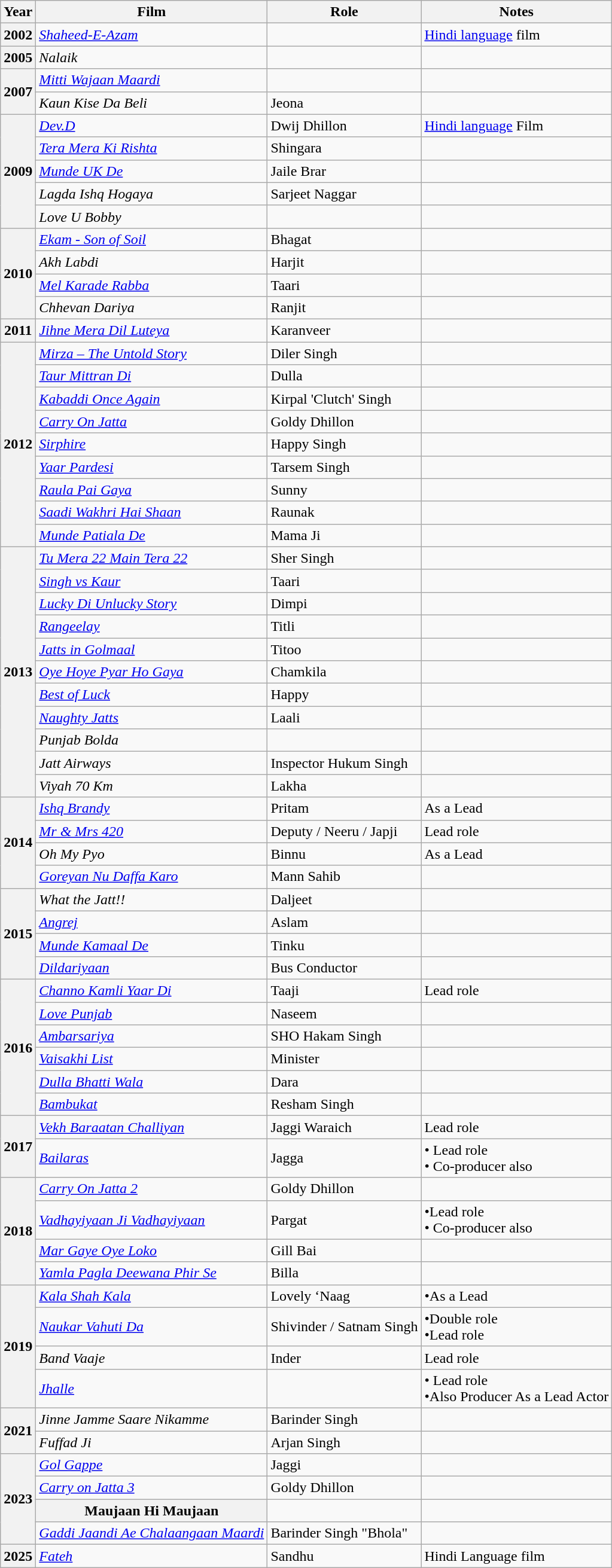<table class="wikitable sortable">
<tr>
<th>Year</th>
<th>Film</th>
<th>Role</th>
<th>Notes</th>
</tr>
<tr>
<th>2002</th>
<td><em><a href='#'>Shaheed-E-Azam</a></em></td>
<td></td>
<td><a href='#'>Hindi language</a> film</td>
</tr>
<tr>
<th>2005</th>
<td><em>Nalaik</em></td>
<td></td>
<td></td>
</tr>
<tr>
<th rowspan="2">2007</th>
<td><em><a href='#'>Mitti Wajaan Maardi</a></em></td>
<td></td>
<td></td>
</tr>
<tr>
<td><em>Kaun Kise Da Beli</em></td>
<td>Jeona</td>
<td></td>
</tr>
<tr>
<th rowspan="5">2009</th>
<td><em><a href='#'>Dev.D</a></em></td>
<td>Dwij Dhillon</td>
<td><a href='#'>Hindi language</a> Film</td>
</tr>
<tr>
<td><em><a href='#'>Tera Mera Ki Rishta</a></em></td>
<td>Shingara</td>
<td></td>
</tr>
<tr>
<td><em><a href='#'>Munde UK De</a></em></td>
<td>Jaile Brar</td>
<td></td>
</tr>
<tr>
<td><em>Lagda Ishq Hogaya</em></td>
<td>Sarjeet Naggar</td>
<td></td>
</tr>
<tr>
<td><em>Love U Bobby</em></td>
<td></td>
<td></td>
</tr>
<tr>
<th rowspan="4">2010</th>
<td><em><a href='#'>Ekam - Son of Soil</a></em></td>
<td>Bhagat</td>
<td></td>
</tr>
<tr>
<td><em>Akh Labdi</em></td>
<td>Harjit</td>
<td></td>
</tr>
<tr>
<td><em><a href='#'>Mel Karade Rabba</a></em></td>
<td>Taari</td>
<td></td>
</tr>
<tr>
<td><em>Chhevan Dariya</em></td>
<td>Ranjit</td>
<td></td>
</tr>
<tr>
<th>2011</th>
<td><em><a href='#'>Jihne Mera Dil Luteya</a></em></td>
<td>Karanveer</td>
<td></td>
</tr>
<tr>
<th rowspan="9">2012</th>
<td><em><a href='#'>Mirza – The Untold Story</a></em></td>
<td>Diler Singh</td>
<td></td>
</tr>
<tr>
<td><em><a href='#'>Taur Mittran Di</a></em></td>
<td>Dulla</td>
<td></td>
</tr>
<tr>
<td><em><a href='#'>Kabaddi Once Again</a></em></td>
<td>Kirpal 'Clutch' Singh</td>
<td></td>
</tr>
<tr>
<td><em><a href='#'>Carry On Jatta</a></em></td>
<td>Goldy Dhillon</td>
<td></td>
</tr>
<tr>
<td><em><a href='#'>Sirphire</a></em></td>
<td>Happy Singh</td>
<td></td>
</tr>
<tr>
<td><em><a href='#'>Yaar Pardesi</a></em></td>
<td>Tarsem Singh</td>
<td></td>
</tr>
<tr>
<td><em><a href='#'>Raula Pai Gaya</a></em></td>
<td>Sunny</td>
<td></td>
</tr>
<tr>
<td><em><a href='#'>Saadi Wakhri Hai Shaan</a></em></td>
<td>Raunak</td>
<td></td>
</tr>
<tr>
<td><em><a href='#'>Munde Patiala De</a></em></td>
<td>Mama Ji</td>
<td></td>
</tr>
<tr>
<th rowspan="11">2013</th>
<td><em><a href='#'>Tu Mera 22 Main Tera 22</a></em></td>
<td>Sher Singh</td>
<td></td>
</tr>
<tr>
<td><em><a href='#'>Singh vs Kaur</a></em></td>
<td>Taari</td>
<td></td>
</tr>
<tr>
<td><em><a href='#'>Lucky Di Unlucky Story</a></em></td>
<td>Dimpi</td>
<td></td>
</tr>
<tr>
<td><em><a href='#'>Rangeelay</a></em></td>
<td>Titli</td>
<td></td>
</tr>
<tr>
<td><em><a href='#'>Jatts in Golmaal</a></em></td>
<td>Titoo</td>
<td></td>
</tr>
<tr>
<td><em><a href='#'>Oye Hoye Pyar Ho Gaya</a></em></td>
<td>Chamkila</td>
<td></td>
</tr>
<tr>
<td><em><a href='#'>Best of Luck</a></em></td>
<td>Happy</td>
<td></td>
</tr>
<tr>
<td><em><a href='#'>Naughty Jatts</a></em></td>
<td>Laali</td>
<td></td>
</tr>
<tr>
<td><em>Punjab Bolda</em></td>
<td></td>
<td></td>
</tr>
<tr>
<td><em>Jatt Airways</em></td>
<td>Inspector Hukum Singh</td>
<td></td>
</tr>
<tr>
<td><em>Viyah 70 Km</em></td>
<td>Lakha</td>
<td></td>
</tr>
<tr>
<th rowspan="4">2014</th>
<td><em><a href='#'>Ishq Brandy</a></em></td>
<td>Pritam</td>
<td>As a Lead</td>
</tr>
<tr>
<td><em><a href='#'>Mr & Mrs 420</a></em></td>
<td>Deputy / Neeru / Japji</td>
<td>Lead role</td>
</tr>
<tr>
<td><em>Oh My Pyo</em></td>
<td>Binnu</td>
<td>As a Lead</td>
</tr>
<tr>
<td><em><a href='#'>Goreyan Nu Daffa Karo</a></em></td>
<td>Mann Sahib</td>
<td></td>
</tr>
<tr>
<th rowspan="4">2015</th>
<td><em>What the Jatt!!</em></td>
<td>Daljeet</td>
<td></td>
</tr>
<tr>
<td><em><a href='#'>Angrej</a></em></td>
<td>Aslam</td>
<td></td>
</tr>
<tr>
<td><em><a href='#'>Munde Kamaal De</a></em></td>
<td>Tinku</td>
<td></td>
</tr>
<tr>
<td><em><a href='#'>Dildariyaan</a></em></td>
<td>Bus Conductor</td>
<td></td>
</tr>
<tr>
<th rowspan="6">2016</th>
<td><em><a href='#'>Channo Kamli Yaar Di</a></em></td>
<td>Taaji</td>
<td>Lead role</td>
</tr>
<tr>
<td><em><a href='#'>Love Punjab</a></em></td>
<td>Naseem</td>
<td></td>
</tr>
<tr>
<td><em><a href='#'>Ambarsariya</a></em></td>
<td>SHO Hakam Singh</td>
<td></td>
</tr>
<tr>
<td><em><a href='#'>Vaisakhi List</a></em></td>
<td>Minister</td>
<td></td>
</tr>
<tr>
<td><em><a href='#'>Dulla Bhatti Wala</a></em></td>
<td>Dara</td>
<td></td>
</tr>
<tr>
<td><em><a href='#'>Bambukat</a></em></td>
<td>Resham Singh</td>
<td></td>
</tr>
<tr>
<th rowspan="2">2017</th>
<td><em><a href='#'>Vekh Baraatan Challiyan</a></em></td>
<td>Jaggi Waraich</td>
<td>Lead role</td>
</tr>
<tr>
<td><em><a href='#'>Bailaras</a></em></td>
<td>Jagga</td>
<td>• Lead role<br>• Co-producer also</td>
</tr>
<tr>
<th rowspan="4">2018</th>
<td><em><a href='#'>Carry On Jatta 2</a></em></td>
<td>Goldy Dhillon</td>
<td></td>
</tr>
<tr>
<td><em><a href='#'>Vadhayiyaan Ji Vadhayiyaan</a></em></td>
<td>Pargat</td>
<td>•Lead role<br>• Co-producer also</td>
</tr>
<tr>
<td><em><a href='#'>Mar Gaye Oye Loko</a></em></td>
<td>Gill Bai</td>
<td></td>
</tr>
<tr>
<td><em><a href='#'>Yamla Pagla Deewana Phir Se</a></em></td>
<td>Billa</td>
<td></td>
</tr>
<tr>
<th rowspan="4">2019</th>
<td><em><a href='#'>Kala Shah Kala</a></em></td>
<td>Lovely ‘Naag</td>
<td>•As a Lead</td>
</tr>
<tr>
<td><em><a href='#'>Naukar Vahuti Da</a></em></td>
<td>Shivinder / Satnam Singh</td>
<td>•Double role<br>•Lead role</td>
</tr>
<tr>
<td><em>Band Vaaje</em></td>
<td>Inder</td>
<td>Lead role</td>
</tr>
<tr>
<td><em><a href='#'>Jhalle</a></em></td>
<td></td>
<td>• Lead role<br>•Also Producer As a Lead Actor</td>
</tr>
<tr>
<th rowspan="2">2021</th>
<td><em>Jinne Jamme Saare Nikamme</em></td>
<td>Barinder Singh</td>
<td></td>
</tr>
<tr>
<td><em>Fuffad Ji</em></td>
<td>Arjan Singh</td>
<td></td>
</tr>
<tr>
<th rowspan="4">2023</th>
<td><em><a href='#'>Gol Gappe</a></em></td>
<td>Jaggi</td>
<td></td>
</tr>
<tr>
<td><em><a href='#'>Carry on Jatta 3</a></em></td>
<td>Goldy Dhillon</td>
<td></td>
</tr>
<tr>
<th>Maujaan Hi Maujaan</th>
<td></td>
<td></td>
</tr>
<tr>
<td><em><a href='#'>Gaddi Jaandi Ae Chalaangaan Maardi</a></em></td>
<td>Barinder Singh "Bhola"</td>
<td style="text-align:center;"></td>
</tr>
<tr>
<th>2025</th>
<td><em><a href='#'>Fateh</a></em></td>
<td>Sandhu</td>
<td>Hindi Language film</td>
</tr>
</table>
